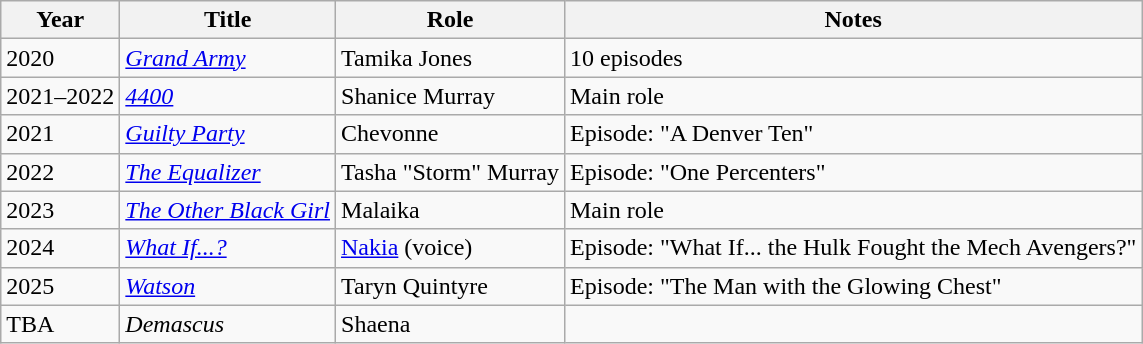<table class="wikitable sortable">
<tr>
<th>Year</th>
<th>Title</th>
<th>Role</th>
<th class="unsortable">Notes</th>
</tr>
<tr>
<td>2020</td>
<td><em><a href='#'>Grand Army</a></em></td>
<td>Tamika Jones</td>
<td>10 episodes</td>
</tr>
<tr>
<td>2021–2022</td>
<td><em><a href='#'>4400</a></em></td>
<td>Shanice Murray</td>
<td>Main role</td>
</tr>
<tr>
<td>2021</td>
<td><em><a href='#'>Guilty Party</a></em></td>
<td>Chevonne</td>
<td>Episode: "A Denver Ten"</td>
</tr>
<tr>
<td>2022</td>
<td><em><a href='#'>The Equalizer</a></em></td>
<td>Tasha "Storm" Murray</td>
<td>Episode: "One Percenters"</td>
</tr>
<tr>
<td>2023</td>
<td><em><a href='#'>The Other Black Girl</a></em></td>
<td>Malaika</td>
<td>Main role</td>
</tr>
<tr>
<td>2024</td>
<td><a href='#'><em>What If...?</em></a></td>
<td><a href='#'>Nakia</a> (voice)</td>
<td>Episode: "What If... the Hulk Fought the Mech Avengers?"</td>
</tr>
<tr>
<td>2025</td>
<td><a href='#'><em>Watson</em></a></td>
<td>Taryn Quintyre</td>
<td>Episode: "The Man with the Glowing Chest"</td>
</tr>
<tr>
<td>TBA</td>
<td><em>Demascus</em></td>
<td>Shaena</td>
<td></td>
</tr>
</table>
